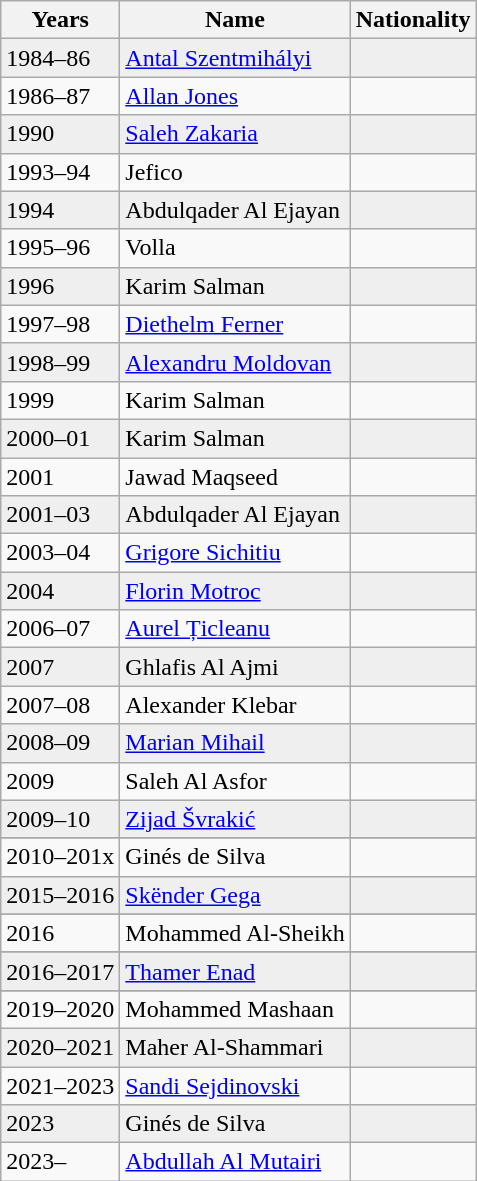<table class="wikitable" border="9">
<tr>
<th>Years</th>
<th>Name</th>
<th>Nationality</th>
</tr>
<tr bgcolor="#EFEFEF">
<td>1984–86</td>
<td><a href='#'>Antal Szentmihályi</a></td>
<td></td>
</tr>
<tr>
<td>1986–87</td>
<td><a href='#'>Allan Jones</a></td>
<td></td>
</tr>
<tr bgcolor="#EFEFEF">
<td>1990</td>
<td><a href='#'>Saleh Zakaria</a></td>
<td></td>
</tr>
<tr>
<td>1993–94</td>
<td>Jefico</td>
<td></td>
</tr>
<tr bgcolor="#EFEFEF">
<td>1994</td>
<td>Abdulqader Al Ejayan</td>
<td></td>
</tr>
<tr>
<td>1995–96</td>
<td>Volla</td>
<td></td>
</tr>
<tr bgcolor="#EFEFEF">
<td>1996</td>
<td>Karim Salman</td>
<td></td>
</tr>
<tr>
<td>1997–98</td>
<td><a href='#'>Diethelm Ferner</a></td>
<td></td>
</tr>
<tr bgcolor="#EFEFEF">
<td>1998–99</td>
<td><a href='#'>Alexandru Moldovan</a></td>
<td></td>
</tr>
<tr>
<td>1999</td>
<td>Karim Salman</td>
<td></td>
</tr>
<tr bgcolor="#EFEFEF">
<td>2000–01</td>
<td>Karim Salman</td>
<td></td>
</tr>
<tr>
<td>2001</td>
<td>Jawad Maqseed</td>
<td></td>
</tr>
<tr bgcolor="#EFEFEF">
<td>2001–03</td>
<td>Abdulqader Al Ejayan</td>
<td></td>
</tr>
<tr>
<td>2003–04</td>
<td><a href='#'>Grigore Sichitiu</a></td>
<td></td>
</tr>
<tr bgcolor="#EFEFEF">
<td>2004</td>
<td><a href='#'>Florin Motroc</a></td>
<td></td>
</tr>
<tr>
<td>2006–07</td>
<td><a href='#'>Aurel Țicleanu</a></td>
<td></td>
</tr>
<tr bgcolor="#EFEFEF">
<td>2007</td>
<td>Ghlafis Al Ajmi</td>
<td></td>
</tr>
<tr>
<td>2007–08</td>
<td>Alexander Klebar</td>
<td></td>
</tr>
<tr bgcolor="#EFEFEF">
<td>2008–09</td>
<td><a href='#'>Marian Mihail</a></td>
<td></td>
</tr>
<tr>
<td>2009</td>
<td>Saleh Al Asfor</td>
<td></td>
</tr>
<tr bgcolor="#EFEFEF">
<td>2009–10</td>
<td><a href='#'>Zijad Švrakić</a></td>
<td></td>
</tr>
<tr bgcolor="#EFEFEF">
</tr>
<tr>
<td>2010–201x</td>
<td>Ginés de Silva</td>
<td></td>
</tr>
<tr bgcolor="#EFEFEF">
<td>2015–2016</td>
<td><a href='#'>Skënder Gega</a></td>
<td></td>
</tr>
<tr bgcolor="#EFEFEF">
</tr>
<tr>
<td>2016</td>
<td>Mohammed Al-Sheikh</td>
<td></td>
</tr>
<tr bgcolor="#EFEFEF">
</tr>
<tr bgcolor="#EFEFEF">
<td>2016–2017</td>
<td><a href='#'>Thamer Enad</a></td>
<td></td>
</tr>
<tr bgcolor="#EFEFEF">
</tr>
<tr>
<td>2019–2020</td>
<td>Mohammed Mashaan</td>
<td></td>
</tr>
<tr bgcolor="#EFEFEF">
<td>2020–2021</td>
<td>Maher Al-Shammari</td>
<td></td>
</tr>
<tr>
<td>2021–2023</td>
<td><a href='#'>Sandi Sejdinovski</a></td>
<td></td>
</tr>
<tr bgcolor="#EFEFEF">
<td>2023</td>
<td>Ginés de Silva</td>
<td></td>
</tr>
<tr>
<td>2023–</td>
<td><a href='#'>Abdullah Al Mutairi</a></td>
<td></td>
</tr>
</table>
